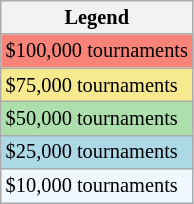<table class=wikitable style=font-size:85%>
<tr>
<th>Legend</th>
</tr>
<tr style="background:#f88379;">
<td>$100,000 tournaments</td>
</tr>
<tr style="background:#f7e98e;">
<td>$75,000 tournaments</td>
</tr>
<tr style="background:#addfad;">
<td>$50,000 tournaments</td>
</tr>
<tr style="background:lightblue;">
<td>$25,000 tournaments</td>
</tr>
<tr style="background:#f0f8ff;">
<td>$10,000 tournaments</td>
</tr>
</table>
